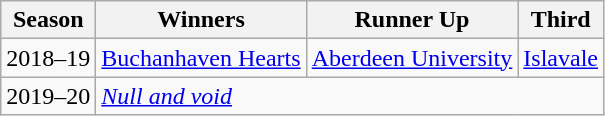<table class="wikitable">
<tr>
<th>Season</th>
<th>Winners</th>
<th>Runner Up</th>
<th>Third</th>
</tr>
<tr>
<td style="text-align:left;">2018–19</td>
<td><a href='#'>Buchanhaven Hearts</a></td>
<td><a href='#'>Aberdeen University</a></td>
<td><a href='#'>Islavale</a></td>
</tr>
<tr>
<td style="text-align:left;">2019–20</td>
<td colspan=3><em><a href='#'>Null and void</a></em></td>
</tr>
</table>
